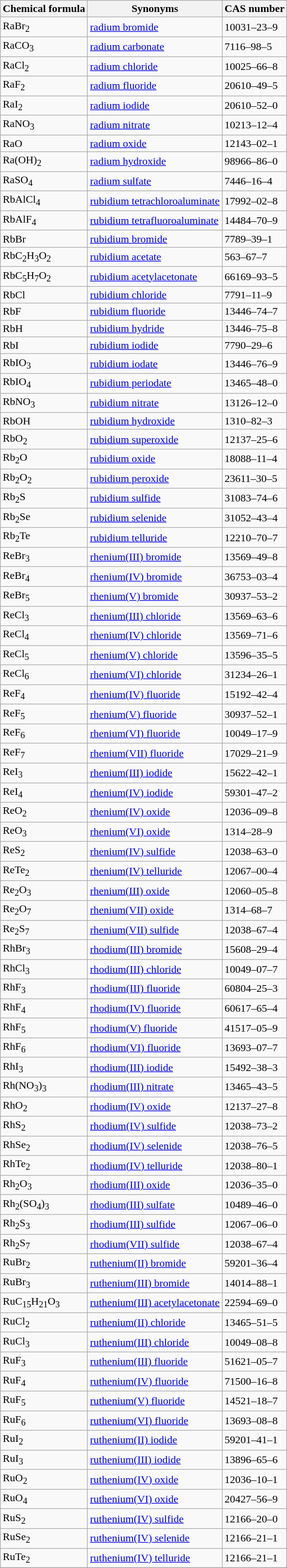<table class="wikitable">
<tr>
<th>Chemical formula</th>
<th>Synonyms</th>
<th>CAS number</th>
</tr>
<tr>
<td>RaBr<sub>2</sub></td>
<td><a href='#'>radium bromide</a></td>
<td>10031–23–9</td>
</tr>
<tr>
<td>RaCO<sub>3</sub></td>
<td><a href='#'>radium carbonate</a></td>
<td>7116–98–5</td>
</tr>
<tr>
<td>RaCl<sub>2</sub></td>
<td><a href='#'>radium chloride</a></td>
<td>10025–66–8</td>
</tr>
<tr>
<td>RaF<sub>2</sub></td>
<td><a href='#'>radium fluoride</a></td>
<td>20610–49–5</td>
</tr>
<tr>
<td>RaI<sub>2</sub></td>
<td><a href='#'>radium iodide</a></td>
<td>20610–52–0</td>
</tr>
<tr>
<td>RaNO<sub>3</sub></td>
<td><a href='#'>radium nitrate</a></td>
<td>10213–12–4</td>
</tr>
<tr>
<td>RaO</td>
<td><a href='#'>radium oxide</a></td>
<td>12143–02–1</td>
</tr>
<tr>
<td>Ra(OH)<sub>2</sub></td>
<td><a href='#'>radium hydroxide</a></td>
<td>98966–86–0</td>
</tr>
<tr>
<td>RaSO<sub>4</sub></td>
<td><a href='#'>radium sulfate</a></td>
<td>7446–16–4</td>
</tr>
<tr>
<td>RbAlCl<sub>4</sub></td>
<td><a href='#'>rubidium tetrachloroaluminate</a></td>
<td>17992–02–8</td>
</tr>
<tr>
<td>RbAlF<sub>4</sub></td>
<td><a href='#'>rubidium tetrafluoroaluminate</a></td>
<td>14484–70–9</td>
</tr>
<tr>
<td>RbBr</td>
<td><a href='#'>rubidium bromide</a></td>
<td>7789–39–1</td>
</tr>
<tr>
<td>RbC<sub>2</sub>H<sub>3</sub>O<sub>2</sub></td>
<td><a href='#'>rubidium acetate</a></td>
<td>563–67–7</td>
</tr>
<tr>
<td>RbC<sub>5</sub>H<sub>7</sub>O<sub>2</sub></td>
<td><a href='#'>rubidium acetylacetonate</a></td>
<td>66169–93–5</td>
</tr>
<tr>
<td>RbCl</td>
<td><a href='#'>rubidium chloride</a></td>
<td>7791–11–9</td>
</tr>
<tr>
<td>RbF</td>
<td><a href='#'>rubidium fluoride</a></td>
<td>13446–74–7</td>
</tr>
<tr>
<td>RbH</td>
<td><a href='#'>rubidium hydride</a></td>
<td>13446–75–8</td>
</tr>
<tr>
<td>RbI</td>
<td><a href='#'>rubidium iodide</a></td>
<td>7790–29–6</td>
</tr>
<tr>
<td>RbIO<sub>3</sub></td>
<td><a href='#'>rubidium iodate</a></td>
<td>13446–76–9</td>
</tr>
<tr>
<td>RbIO<sub>4</sub></td>
<td><a href='#'>rubidium periodate</a></td>
<td>13465–48–0</td>
</tr>
<tr>
<td>RbNO<sub>3</sub></td>
<td><a href='#'>rubidium nitrate</a></td>
<td>13126–12–0</td>
</tr>
<tr>
<td>RbOH</td>
<td><a href='#'>rubidium hydroxide</a></td>
<td>1310–82–3</td>
</tr>
<tr>
<td>RbO<sub>2</sub></td>
<td><a href='#'>rubidium superoxide</a></td>
<td>12137–25–6</td>
</tr>
<tr>
<td>Rb<sub>2</sub>O</td>
<td><a href='#'>rubidium oxide</a></td>
<td>18088–11–4</td>
</tr>
<tr>
<td>Rb<sub>2</sub>O<sub>2</sub></td>
<td><a href='#'>rubidium peroxide</a></td>
<td>23611–30–5</td>
</tr>
<tr>
<td>Rb<sub>2</sub>S</td>
<td><a href='#'>rubidium sulfide</a></td>
<td>31083–74–6</td>
</tr>
<tr>
<td>Rb<sub>2</sub>Se</td>
<td><a href='#'>rubidium selenide</a></td>
<td>31052–43–4</td>
</tr>
<tr>
<td>Rb<sub>2</sub>Te</td>
<td><a href='#'>rubidium telluride</a></td>
<td>12210–70–7</td>
</tr>
<tr>
<td>ReBr<sub>3</sub></td>
<td><a href='#'>rhenium(III) bromide</a></td>
<td>13569–49–8</td>
</tr>
<tr>
<td>ReBr<sub>4</sub></td>
<td><a href='#'>rhenium(IV) bromide</a></td>
<td>36753–03–4</td>
</tr>
<tr>
<td>ReBr<sub>5</sub></td>
<td><a href='#'>rhenium(V) bromide</a></td>
<td>30937–53–2</td>
</tr>
<tr>
<td>ReCl<sub>3</sub></td>
<td><a href='#'>rhenium(III) chloride</a></td>
<td>13569–63–6</td>
</tr>
<tr>
<td>ReCl<sub>4</sub></td>
<td><a href='#'>rhenium(IV) chloride</a></td>
<td>13569–71–6</td>
</tr>
<tr>
<td>ReCl<sub>5</sub></td>
<td><a href='#'>rhenium(V) chloride</a></td>
<td>13596–35–5</td>
</tr>
<tr>
<td>ReCl<sub>6</sub></td>
<td><a href='#'>rhenium(VI) chloride</a></td>
<td>31234–26–1</td>
</tr>
<tr>
<td>ReF<sub>4</sub></td>
<td><a href='#'>rhenium(IV) fluoride</a></td>
<td>15192–42–4</td>
</tr>
<tr>
<td>ReF<sub>5</sub></td>
<td><a href='#'>rhenium(V) fluoride</a></td>
<td>30937–52–1</td>
</tr>
<tr>
<td>ReF<sub>6</sub></td>
<td><a href='#'>rhenium(VI) fluoride</a></td>
<td>10049–17–9</td>
</tr>
<tr>
<td>ReF<sub>7</sub></td>
<td><a href='#'>rhenium(VII) fluoride</a></td>
<td>17029–21–9</td>
</tr>
<tr>
<td>ReI<sub>3</sub></td>
<td><a href='#'>rhenium(III) iodide</a></td>
<td>15622–42–1</td>
</tr>
<tr>
<td>ReI<sub>4</sub></td>
<td><a href='#'>rhenium(IV) iodide</a></td>
<td>59301–47–2</td>
</tr>
<tr>
<td>ReO<sub>2</sub></td>
<td><a href='#'>rhenium(IV) oxide</a></td>
<td>12036–09–8</td>
</tr>
<tr>
<td>ReO<sub>3</sub></td>
<td><a href='#'>rhenium(VI) oxide</a></td>
<td>1314–28–9</td>
</tr>
<tr>
<td>ReS<sub>2</sub></td>
<td><a href='#'>rhenium(IV) sulfide</a></td>
<td>12038–63–0</td>
</tr>
<tr>
<td>ReTe<sub>2</sub></td>
<td><a href='#'>rhenium(IV) telluride</a></td>
<td>12067–00–4</td>
</tr>
<tr>
<td>Re<sub>2</sub>O<sub>3</sub></td>
<td><a href='#'>rhenium(III) oxide</a></td>
<td>12060–05–8</td>
</tr>
<tr>
<td>Re<sub>2</sub>O<sub>7</sub></td>
<td><a href='#'>rhenium(VII) oxide</a></td>
<td>1314–68–7</td>
</tr>
<tr>
<td>Re<sub>2</sub>S<sub>7</sub></td>
<td><a href='#'>rhenium(VII) sulfide</a></td>
<td>12038–67–4</td>
</tr>
<tr>
<td>RhBr<sub>3</sub></td>
<td><a href='#'>rhodium(III) bromide</a></td>
<td>15608–29–4</td>
</tr>
<tr>
<td>RhCl<sub>3</sub></td>
<td><a href='#'>rhodium(III) chloride</a></td>
<td>10049–07–7</td>
</tr>
<tr>
<td>RhF<sub>3</sub></td>
<td><a href='#'>rhodium(III) fluoride</a></td>
<td>60804–25–3</td>
</tr>
<tr>
<td>RhF<sub>4</sub></td>
<td><a href='#'>rhodium(IV) fluoride</a></td>
<td>60617–65–4</td>
</tr>
<tr>
<td>RhF<sub>5</sub></td>
<td><a href='#'>rhodium(V) fluoride</a></td>
<td>41517–05–9</td>
</tr>
<tr>
<td>RhF<sub>6</sub></td>
<td><a href='#'>rhodium(VI) fluoride</a></td>
<td>13693–07–7</td>
</tr>
<tr>
<td>RhI<sub>3</sub></td>
<td><a href='#'>rhodium(III) iodide</a></td>
<td>15492–38–3</td>
</tr>
<tr>
<td>Rh(NO<sub>3</sub>)<sub>3</sub></td>
<td><a href='#'>rhodium(III) nitrate</a></td>
<td>13465–43–5</td>
</tr>
<tr>
<td>RhO<sub>2</sub></td>
<td><a href='#'>rhodium(IV) oxide</a></td>
<td>12137–27–8</td>
</tr>
<tr>
<td>RhS<sub>2</sub></td>
<td><a href='#'>rhodium(IV) sulfide</a></td>
<td>12038–73–2</td>
</tr>
<tr>
<td>RhSe<sub>2</sub></td>
<td><a href='#'>rhodium(IV) selenide</a></td>
<td>12038–76–5</td>
</tr>
<tr>
<td>RhTe<sub>2</sub></td>
<td><a href='#'>rhodium(IV) telluride</a></td>
<td>12038–80–1</td>
</tr>
<tr>
<td>Rh<sub>2</sub>O<sub>3</sub></td>
<td><a href='#'>rhodium(III) oxide</a></td>
<td>12036–35–0</td>
</tr>
<tr>
<td>Rh<sub>2</sub>(SO<sub>4</sub>)<sub>3</sub></td>
<td><a href='#'>rhodium(III) sulfate</a></td>
<td>10489–46–0</td>
</tr>
<tr>
<td>Rh<sub>2</sub>S<sub>3</sub></td>
<td><a href='#'>rhodium(III) sulfide</a></td>
<td>12067–06–0</td>
</tr>
<tr>
<td>Rh<sub>2</sub>S<sub>7</sub></td>
<td><a href='#'>rhodium(VII) sulfide</a></td>
<td>12038–67–4</td>
</tr>
<tr>
<td>RuBr<sub>2</sub></td>
<td><a href='#'>ruthenium(II) bromide</a></td>
<td>59201–36–4</td>
</tr>
<tr>
<td>RuBr<sub>3</sub></td>
<td><a href='#'>ruthenium(III) bromide</a></td>
<td>14014–88–1</td>
</tr>
<tr>
<td>RuC<sub>15</sub>H<sub>21</sub>O<sub>3</sub></td>
<td><a href='#'>ruthenium(III) acetylacetonate</a></td>
<td>22594–69–0</td>
</tr>
<tr>
<td>RuCl<sub>2</sub></td>
<td><a href='#'>ruthenium(II) chloride</a></td>
<td>13465–51–5</td>
</tr>
<tr>
<td>RuCl<sub>3</sub></td>
<td><a href='#'>ruthenium(III) chloride</a></td>
<td>10049–08–8</td>
</tr>
<tr>
<td>RuF<sub>3</sub></td>
<td><a href='#'>ruthenium(III) fluoride</a></td>
<td>51621–05–7</td>
</tr>
<tr>
<td>RuF<sub>4</sub></td>
<td><a href='#'>ruthenium(IV) fluoride</a></td>
<td>71500–16–8</td>
</tr>
<tr>
<td>RuF<sub>5</sub></td>
<td><a href='#'>ruthenium(V) fluoride</a></td>
<td>14521–18–7</td>
</tr>
<tr>
<td>RuF<sub>6</sub></td>
<td><a href='#'>ruthenium(VI) fluoride</a></td>
<td>13693–08–8</td>
</tr>
<tr>
<td>RuI<sub>2</sub></td>
<td><a href='#'>ruthenium(II) iodide</a></td>
<td>59201–41–1</td>
</tr>
<tr>
<td>RuI<sub>3</sub></td>
<td><a href='#'>ruthenium(III) iodide</a></td>
<td>13896–65–6</td>
</tr>
<tr>
<td>RuO<sub>2</sub></td>
<td><a href='#'>ruthenium(IV) oxide</a></td>
<td>12036–10–1</td>
</tr>
<tr>
<td>RuO<sub>4</sub></td>
<td><a href='#'>ruthenium(VI) oxide</a></td>
<td>20427–56–9</td>
</tr>
<tr>
<td>RuS<sub>2</sub></td>
<td><a href='#'>ruthenium(IV) sulfide</a></td>
<td>12166–20–0</td>
</tr>
<tr>
<td>RuSe<sub>2</sub></td>
<td><a href='#'>ruthenium(IV) selenide</a></td>
<td>12166–21–1</td>
</tr>
<tr>
<td>RuTe<sub>2</sub></td>
<td><a href='#'>ruthenium(IV) telluride</a></td>
<td>12166–21–1</td>
</tr>
<tr>
</tr>
</table>
